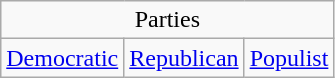<table class="wikitable">
<tr>
<td style="text-align:center;" colspan="3">Parties</td>
</tr>
<tr>
<td><a href='#'>Democratic</a></td>
<td><a href='#'>Republican</a></td>
<td><a href='#'>Populist</a></td>
</tr>
</table>
